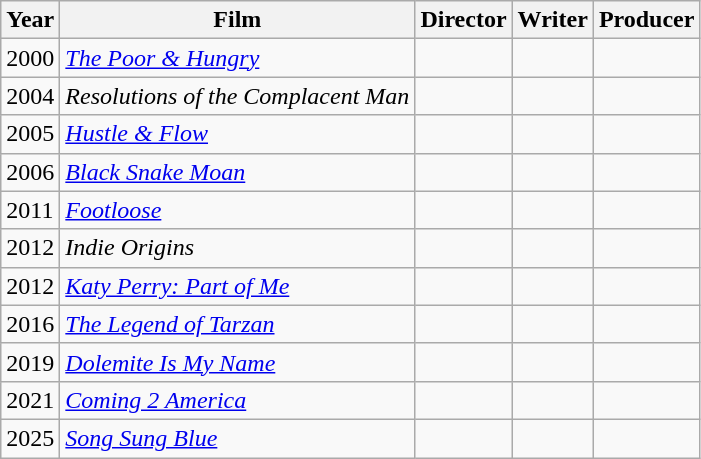<table class="wikitable">
<tr>
<th>Year</th>
<th>Film</th>
<th>Director</th>
<th>Writer</th>
<th>Producer</th>
</tr>
<tr>
<td>2000</td>
<td><em><a href='#'>The Poor & Hungry</a></em></td>
<td></td>
<td></td>
<td></td>
</tr>
<tr>
<td>2004</td>
<td><em>Resolutions of the Complacent Man</em></td>
<td></td>
<td></td>
<td></td>
</tr>
<tr>
<td>2005</td>
<td><em><a href='#'>Hustle & Flow</a></em></td>
<td></td>
<td></td>
<td></td>
</tr>
<tr>
<td>2006</td>
<td><em><a href='#'>Black Snake Moan</a></em></td>
<td></td>
<td></td>
<td></td>
</tr>
<tr>
<td>2011</td>
<td><em><a href='#'>Footloose</a></em></td>
<td></td>
<td></td>
<td></td>
</tr>
<tr>
<td>2012</td>
<td><em>Indie Origins</em></td>
<td></td>
<td></td>
<td></td>
</tr>
<tr>
<td>2012</td>
<td><em><a href='#'>Katy Perry: Part of Me</a></em></td>
<td></td>
<td></td>
<td></td>
</tr>
<tr>
<td>2016</td>
<td><em><a href='#'>The Legend of Tarzan</a></em></td>
<td></td>
<td></td>
<td></td>
</tr>
<tr>
<td>2019</td>
<td><em><a href='#'>Dolemite Is My Name</a></em></td>
<td></td>
<td></td>
<td></td>
</tr>
<tr>
<td>2021</td>
<td><em><a href='#'>Coming 2 America</a></em></td>
<td></td>
<td></td>
<td></td>
</tr>
<tr>
<td>2025</td>
<td><em><a href='#'>Song Sung Blue</a></em></td>
<td></td>
<td></td>
<td></td>
</tr>
</table>
